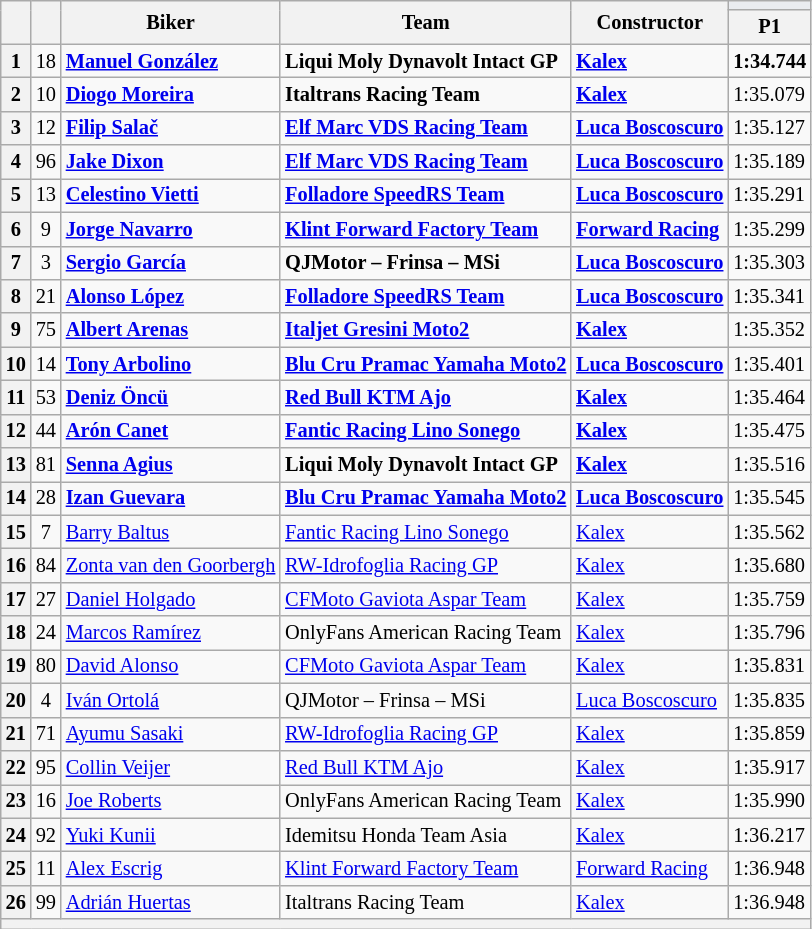<table class="wikitable sortable" style="font-size: 85%;">
<tr>
<th rowspan="2"></th>
<th rowspan="2"></th>
<th rowspan="2">Biker</th>
<th rowspan="2">Team</th>
<th rowspan="2">Constructor</th>
<th colspan="3" style="background:#eaecf0; text-align:center;"></th>
</tr>
<tr>
<th scope="col">P1</th>
</tr>
<tr>
<th scope="row">1</th>
<td align="center">18</td>
<td> <strong><a href='#'>Manuel González</a></strong></td>
<td><strong>Liqui Moly Dynavolt Intact GP</strong></td>
<td><strong><a href='#'>Kalex</a></strong></td>
<td><strong>1:34.744</strong></td>
</tr>
<tr>
<th scope="row">2</th>
<td align="center">10</td>
<td> <strong><a href='#'>Diogo Moreira</a></strong></td>
<td><strong>Italtrans Racing Team</strong></td>
<td><strong><a href='#'>Kalex</a></strong></td>
<td>1:35.079</td>
</tr>
<tr>
<th scope="row">3</th>
<td align="center">12</td>
<td> <strong><a href='#'>Filip Salač</a></strong></td>
<td><strong><a href='#'>Elf Marc VDS Racing Team</a></strong></td>
<td><strong><a href='#'>Luca Boscoscuro</a></strong></td>
<td>1:35.127</td>
</tr>
<tr>
<th scope="row">4</th>
<td align="center">96</td>
<td> <strong><a href='#'>Jake Dixon</a></strong></td>
<td><strong><a href='#'>Elf Marc VDS Racing Team</a></strong></td>
<td><strong><a href='#'>Luca Boscoscuro</a></strong></td>
<td>1:35.189</td>
</tr>
<tr>
<th scope="row">5</th>
<td align="center">13</td>
<td> <strong><a href='#'>Celestino Vietti</a></strong></td>
<td><strong><a href='#'>Folladore SpeedRS Team</a></strong></td>
<td><strong><a href='#'>Luca Boscoscuro</a></strong></td>
<td>1:35.291</td>
</tr>
<tr>
<th scope="row">6</th>
<td align="center">9</td>
<td> <strong><a href='#'>Jorge Navarro</a></strong></td>
<td><strong><a href='#'>Klint Forward Factory Team</a></strong></td>
<td><strong><a href='#'>Forward Racing</a></strong></td>
<td>1:35.299</td>
</tr>
<tr>
<th scope="row">7</th>
<td align="center">3</td>
<td> <strong><a href='#'>Sergio García</a></strong></td>
<td><strong>QJMotor – Frinsa – MSi</strong></td>
<td><strong><a href='#'>Luca Boscoscuro</a></strong></td>
<td>1:35.303</td>
</tr>
<tr>
<th scope="row">8</th>
<td align="center">21</td>
<td> <strong><a href='#'>Alonso López</a></strong></td>
<td><strong><a href='#'>Folladore SpeedRS Team</a></strong></td>
<td><strong><a href='#'>Luca Boscoscuro</a></strong></td>
<td>1:35.341</td>
</tr>
<tr>
<th scope="row">9</th>
<td align="center">75</td>
<td> <strong><a href='#'>Albert Arenas</a></strong></td>
<td><strong><a href='#'>Italjet Gresini Moto2</a></strong></td>
<td><strong><a href='#'>Kalex</a></strong></td>
<td>1:35.352</td>
</tr>
<tr>
<th scope="row">10</th>
<td align="center">14</td>
<td> <strong><a href='#'>Tony Arbolino</a></strong></td>
<td><strong><a href='#'>Blu Cru Pramac Yamaha Moto2</a></strong></td>
<td><strong><a href='#'>Luca Boscoscuro</a></strong></td>
<td>1:35.401</td>
</tr>
<tr>
<th scope="row">11</th>
<td align="center">53</td>
<td> <strong><a href='#'>Deniz Öncü</a></strong></td>
<td><strong><a href='#'>Red Bull KTM Ajo</a></strong></td>
<td><strong><a href='#'>Kalex</a></strong></td>
<td>1:35.464</td>
</tr>
<tr>
<th scope="row">12</th>
<td align="center">44</td>
<td> <strong><a href='#'>Arón Canet</a></strong></td>
<td><strong><a href='#'>Fantic Racing Lino Sonego</a></strong></td>
<td><strong><a href='#'>Kalex</a></strong></td>
<td>1:35.475</td>
</tr>
<tr>
<th scope="row">13</th>
<td align="center">81</td>
<td> <strong><a href='#'>Senna Agius</a></strong></td>
<td><strong>Liqui Moly Dynavolt Intact GP</strong></td>
<td><strong><a href='#'>Kalex</a></strong></td>
<td>1:35.516</td>
</tr>
<tr>
<th scope="row">14</th>
<td align="center">28</td>
<td> <strong><a href='#'>Izan Guevara</a></strong></td>
<td><strong><a href='#'>Blu Cru Pramac Yamaha Moto2</a></strong></td>
<td><strong><a href='#'>Luca Boscoscuro</a></strong></td>
<td>1:35.545</td>
</tr>
<tr>
<th scope="row">15</th>
<td align="center">7</td>
<td> <a href='#'>Barry Baltus</a></td>
<td><a href='#'>Fantic Racing Lino Sonego</a></td>
<td><a href='#'>Kalex</a></td>
<td>1:35.562</td>
</tr>
<tr>
<th scope="row">16</th>
<td align="center">84</td>
<td> <a href='#'>Zonta van den Goorbergh</a></td>
<td><a href='#'>RW-Idrofoglia Racing GP</a></td>
<td><a href='#'>Kalex</a></td>
<td>1:35.680</td>
</tr>
<tr>
<th scope="row">17</th>
<td align="center">27</td>
<td> <a href='#'>Daniel Holgado</a></td>
<td><a href='#'>CFMoto Gaviota Aspar Team</a></td>
<td><a href='#'>Kalex</a></td>
<td>1:35.759</td>
</tr>
<tr>
<th scope="row">18</th>
<td align="center">24</td>
<td> <a href='#'>Marcos Ramírez</a></td>
<td>OnlyFans American Racing Team</td>
<td><a href='#'>Kalex</a></td>
<td>1:35.796</td>
</tr>
<tr>
<th scope="row">19</th>
<td align="center">80</td>
<td> <a href='#'>David Alonso</a></td>
<td><a href='#'>CFMoto Gaviota Aspar Team</a></td>
<td><a href='#'>Kalex</a></td>
<td>1:35.831</td>
</tr>
<tr>
<th scope="row">20</th>
<td align="center">4</td>
<td> <a href='#'>Iván Ortolá</a></td>
<td>QJMotor – Frinsa – MSi</td>
<td><a href='#'>Luca Boscoscuro</a></td>
<td>1:35.835</td>
</tr>
<tr>
<th scope="row">21</th>
<td align="center">71</td>
<td> <a href='#'>Ayumu Sasaki</a></td>
<td><a href='#'>RW-Idrofoglia Racing GP</a></td>
<td><a href='#'>Kalex</a></td>
<td>1:35.859</td>
</tr>
<tr>
<th scope="row">22</th>
<td align="center">95</td>
<td> <a href='#'>Collin Veijer</a></td>
<td><a href='#'>Red Bull KTM Ajo</a></td>
<td><a href='#'>Kalex</a></td>
<td>1:35.917</td>
</tr>
<tr>
<th scope="row">23</th>
<td align="center">16</td>
<td> <a href='#'>Joe Roberts</a></td>
<td>OnlyFans American Racing Team</td>
<td><a href='#'>Kalex</a></td>
<td>1:35.990</td>
</tr>
<tr>
<th scope="row">24</th>
<td align="center">92</td>
<td> <a href='#'>Yuki Kunii</a></td>
<td>Idemitsu Honda Team Asia</td>
<td><a href='#'>Kalex</a></td>
<td>1:36.217</td>
</tr>
<tr>
<th scope="row">25</th>
<td align="center">11</td>
<td> <a href='#'>Alex Escrig</a></td>
<td><a href='#'>Klint Forward Factory Team</a></td>
<td><a href='#'>Forward Racing</a></td>
<td>1:36.948</td>
</tr>
<tr>
<th scope="row">26</th>
<td align="center">99</td>
<td> <a href='#'>Adrián Huertas</a></td>
<td>Italtrans Racing Team</td>
<td><a href='#'>Kalex</a></td>
<td>1:36.948</td>
</tr>
<tr>
<th colspan="7"></th>
</tr>
</table>
